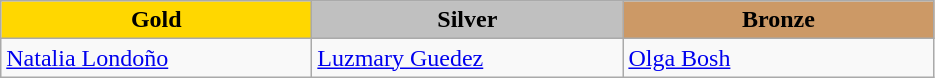<table class="wikitable" style="text-align:left">
<tr align="center">
<td width=200 bgcolor=gold><strong>Gold</strong></td>
<td width=200 bgcolor=silver><strong>Silver</strong></td>
<td width=200 bgcolor=CC9966><strong>Bronze</strong></td>
</tr>
<tr>
<td><a href='#'>Natalia Londoño</a><br><em></em></td>
<td><a href='#'>Luzmary Guedez</a><br><em></em></td>
<td><a href='#'>Olga Bosh</a><br><em></em></td>
</tr>
</table>
